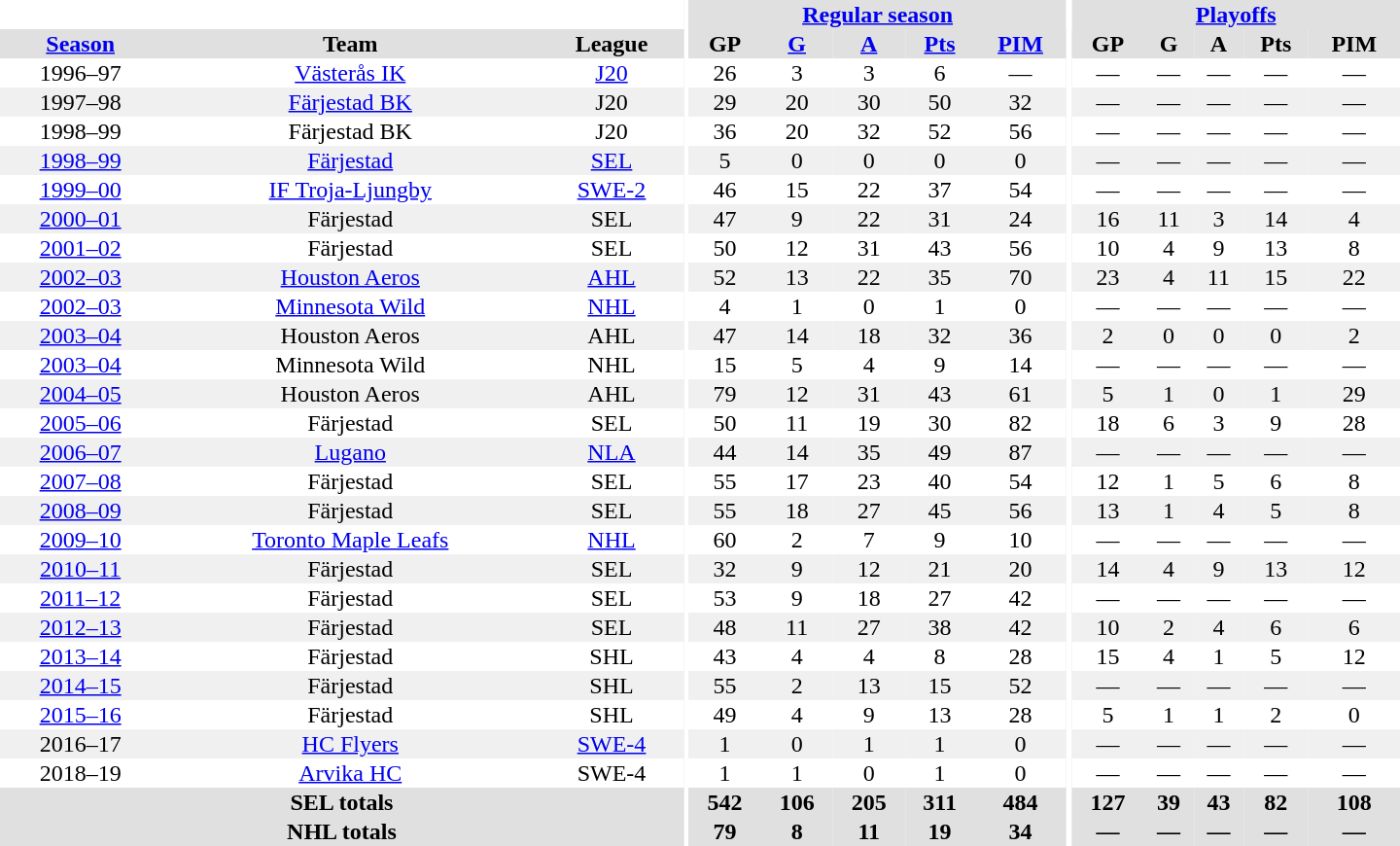<table border="0" cellpadding="1" cellspacing="0" style="text-align:center; width:60em">
<tr bgcolor="#e0e0e0">
<th colspan="3" bgcolor="#ffffff"></th>
<th rowspan="100" bgcolor="#ffffff"></th>
<th colspan="5"><a href='#'>Regular season</a></th>
<th rowspan="100" bgcolor="#ffffff"></th>
<th colspan="5"><a href='#'>Playoffs</a></th>
</tr>
<tr bgcolor="#e0e0e0">
<th><a href='#'>Season</a></th>
<th>Team</th>
<th>League</th>
<th>GP</th>
<th><a href='#'>G</a></th>
<th><a href='#'>A</a></th>
<th><a href='#'>Pts</a></th>
<th><a href='#'>PIM</a></th>
<th>GP</th>
<th>G</th>
<th>A</th>
<th>Pts</th>
<th>PIM</th>
</tr>
<tr>
<td>1996–97</td>
<td><a href='#'>Västerås IK</a></td>
<td><a href='#'>J20</a></td>
<td>26</td>
<td>3</td>
<td>3</td>
<td>6</td>
<td>—</td>
<td>—</td>
<td>—</td>
<td>—</td>
<td>—</td>
<td>—</td>
</tr>
<tr bgcolor="#f0f0f0">
<td>1997–98</td>
<td><a href='#'>Färjestad BK</a></td>
<td>J20</td>
<td>29</td>
<td>20</td>
<td>30</td>
<td>50</td>
<td>32</td>
<td>—</td>
<td>—</td>
<td>—</td>
<td>—</td>
<td>—</td>
</tr>
<tr>
<td>1998–99</td>
<td>Färjestad BK</td>
<td>J20</td>
<td>36</td>
<td>20</td>
<td>32</td>
<td>52</td>
<td>56</td>
<td>—</td>
<td>—</td>
<td>—</td>
<td>—</td>
<td>—</td>
</tr>
<tr bgcolor="#f0f0f0">
<td><a href='#'>1998–99</a></td>
<td><a href='#'>Färjestad</a></td>
<td><a href='#'>SEL</a></td>
<td>5</td>
<td>0</td>
<td>0</td>
<td>0</td>
<td>0</td>
<td>—</td>
<td>—</td>
<td>—</td>
<td>—</td>
<td>—</td>
</tr>
<tr>
<td><a href='#'>1999–00</a></td>
<td><a href='#'>IF Troja-Ljungby</a></td>
<td><a href='#'>SWE-2</a></td>
<td>46</td>
<td>15</td>
<td>22</td>
<td>37</td>
<td>54</td>
<td>—</td>
<td>—</td>
<td>—</td>
<td>—</td>
<td>—</td>
</tr>
<tr bgcolor="#f0f0f0">
<td><a href='#'>2000–01</a></td>
<td>Färjestad</td>
<td>SEL</td>
<td>47</td>
<td>9</td>
<td>22</td>
<td>31</td>
<td>24</td>
<td>16</td>
<td>11</td>
<td>3</td>
<td>14</td>
<td>4</td>
</tr>
<tr>
<td><a href='#'>2001–02</a></td>
<td>Färjestad</td>
<td>SEL</td>
<td>50</td>
<td>12</td>
<td>31</td>
<td>43</td>
<td>56</td>
<td>10</td>
<td>4</td>
<td>9</td>
<td>13</td>
<td>8</td>
</tr>
<tr bgcolor="#f0f0f0">
<td><a href='#'>2002–03</a></td>
<td><a href='#'>Houston Aeros</a></td>
<td><a href='#'>AHL</a></td>
<td>52</td>
<td>13</td>
<td>22</td>
<td>35</td>
<td>70</td>
<td>23</td>
<td>4</td>
<td>11</td>
<td>15</td>
<td>22</td>
</tr>
<tr>
<td><a href='#'>2002–03</a></td>
<td><a href='#'>Minnesota Wild</a></td>
<td><a href='#'>NHL</a></td>
<td>4</td>
<td>1</td>
<td>0</td>
<td>1</td>
<td>0</td>
<td>—</td>
<td>—</td>
<td>—</td>
<td>—</td>
<td>—</td>
</tr>
<tr bgcolor="#f0f0f0">
<td><a href='#'>2003–04</a></td>
<td>Houston Aeros</td>
<td>AHL</td>
<td>47</td>
<td>14</td>
<td>18</td>
<td>32</td>
<td>36</td>
<td>2</td>
<td>0</td>
<td>0</td>
<td>0</td>
<td>2</td>
</tr>
<tr>
<td><a href='#'>2003–04</a></td>
<td>Minnesota Wild</td>
<td>NHL</td>
<td>15</td>
<td>5</td>
<td>4</td>
<td>9</td>
<td>14</td>
<td>—</td>
<td>—</td>
<td>—</td>
<td>—</td>
<td>—</td>
</tr>
<tr bgcolor="#f0f0f0">
<td><a href='#'>2004–05</a></td>
<td>Houston Aeros</td>
<td>AHL</td>
<td>79</td>
<td>12</td>
<td>31</td>
<td>43</td>
<td>61</td>
<td>5</td>
<td>1</td>
<td>0</td>
<td>1</td>
<td>29</td>
</tr>
<tr>
<td><a href='#'>2005–06</a></td>
<td>Färjestad</td>
<td>SEL</td>
<td>50</td>
<td>11</td>
<td>19</td>
<td>30</td>
<td>82</td>
<td>18</td>
<td>6</td>
<td>3</td>
<td>9</td>
<td>28</td>
</tr>
<tr bgcolor="#f0f0f0">
<td><a href='#'>2006–07</a></td>
<td><a href='#'>Lugano</a></td>
<td><a href='#'>NLA</a></td>
<td>44</td>
<td>14</td>
<td>35</td>
<td>49</td>
<td>87</td>
<td>—</td>
<td>—</td>
<td>—</td>
<td>—</td>
<td>—</td>
</tr>
<tr>
<td><a href='#'>2007–08</a></td>
<td>Färjestad</td>
<td>SEL</td>
<td>55</td>
<td>17</td>
<td>23</td>
<td>40</td>
<td>54</td>
<td>12</td>
<td>1</td>
<td>5</td>
<td>6</td>
<td>8</td>
</tr>
<tr bgcolor="#f0f0f0">
<td><a href='#'>2008–09</a></td>
<td>Färjestad</td>
<td>SEL</td>
<td>55</td>
<td>18</td>
<td>27</td>
<td>45</td>
<td>56</td>
<td>13</td>
<td>1</td>
<td>4</td>
<td>5</td>
<td>8</td>
</tr>
<tr>
<td><a href='#'>2009–10</a></td>
<td><a href='#'>Toronto Maple Leafs</a></td>
<td><a href='#'>NHL</a></td>
<td>60</td>
<td>2</td>
<td>7</td>
<td>9</td>
<td>10</td>
<td>—</td>
<td>—</td>
<td>—</td>
<td>—</td>
<td>—</td>
</tr>
<tr bgcolor="#f0f0f0">
<td><a href='#'>2010–11</a></td>
<td>Färjestad</td>
<td>SEL</td>
<td>32</td>
<td>9</td>
<td>12</td>
<td>21</td>
<td>20</td>
<td>14</td>
<td>4</td>
<td>9</td>
<td>13</td>
<td>12</td>
</tr>
<tr>
<td><a href='#'>2011–12</a></td>
<td>Färjestad</td>
<td>SEL</td>
<td>53</td>
<td>9</td>
<td>18</td>
<td>27</td>
<td>42</td>
<td>—</td>
<td>—</td>
<td>—</td>
<td>—</td>
<td>—</td>
</tr>
<tr bgcolor="#f0f0f0">
<td><a href='#'>2012–13</a></td>
<td>Färjestad</td>
<td>SEL</td>
<td>48</td>
<td>11</td>
<td>27</td>
<td>38</td>
<td>42</td>
<td>10</td>
<td>2</td>
<td>4</td>
<td>6</td>
<td>6</td>
</tr>
<tr>
<td><a href='#'>2013–14</a></td>
<td>Färjestad</td>
<td>SHL</td>
<td>43</td>
<td>4</td>
<td>4</td>
<td>8</td>
<td>28</td>
<td>15</td>
<td>4</td>
<td>1</td>
<td>5</td>
<td>12</td>
</tr>
<tr bgcolor="#f0f0f0">
<td><a href='#'>2014–15</a></td>
<td>Färjestad</td>
<td>SHL</td>
<td>55</td>
<td>2</td>
<td>13</td>
<td>15</td>
<td>52</td>
<td>—</td>
<td>—</td>
<td>—</td>
<td>—</td>
<td>—</td>
</tr>
<tr>
<td><a href='#'>2015–16</a></td>
<td>Färjestad</td>
<td>SHL</td>
<td>49</td>
<td>4</td>
<td>9</td>
<td>13</td>
<td>28</td>
<td>5</td>
<td>1</td>
<td>1</td>
<td>2</td>
<td>0</td>
</tr>
<tr bgcolor="#f0f0f0">
<td>2016–17</td>
<td><a href='#'>HC Flyers</a></td>
<td><a href='#'>SWE-4</a></td>
<td>1</td>
<td>0</td>
<td>1</td>
<td>1</td>
<td>0</td>
<td>—</td>
<td>—</td>
<td>—</td>
<td>—</td>
<td>—</td>
</tr>
<tr>
<td>2018–19</td>
<td><a href='#'>Arvika HC</a></td>
<td>SWE-4</td>
<td>1</td>
<td>1</td>
<td>0</td>
<td>1</td>
<td>0</td>
<td>—</td>
<td>—</td>
<td>—</td>
<td>—</td>
<td>—</td>
</tr>
<tr bgcolor="#e0e0e0">
<th colspan="3">SEL totals</th>
<th>542</th>
<th>106</th>
<th>205</th>
<th>311</th>
<th>484</th>
<th>127</th>
<th>39</th>
<th>43</th>
<th>82</th>
<th>108</th>
</tr>
<tr bgcolor="#e0e0e0">
<th colspan="3">NHL totals</th>
<th>79</th>
<th>8</th>
<th>11</th>
<th>19</th>
<th>34</th>
<th>—</th>
<th>—</th>
<th>—</th>
<th>—</th>
<th>—</th>
</tr>
</table>
